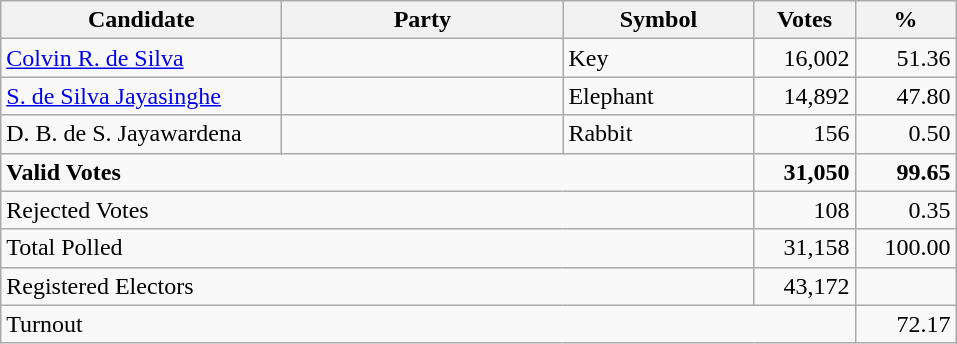<table class="wikitable" border="1" style="text-align:right;">
<tr>
<th align=left width="180">Candidate</th>
<th align=left width="180">Party</th>
<th align=left width="120">Symbol</th>
<th align=left width="60">Votes</th>
<th align=left width="60">%</th>
</tr>
<tr>
<td align=left><a href='#'>Colvin R. de Silva</a></td>
<td></td>
<td align=left>Key</td>
<td align=right>16,002</td>
<td align=right>51.36</td>
</tr>
<tr>
<td align=left><a href='#'>S. de Silva Jayasinghe</a></td>
<td></td>
<td align=left>Elephant</td>
<td align=right>14,892</td>
<td align=right>47.80</td>
</tr>
<tr>
<td align=left>D. B. de S. Jayawardena</td>
<td></td>
<td align=left>Rabbit</td>
<td align=right>156</td>
<td align=right>0.50</td>
</tr>
<tr>
<td align=left colspan=3><strong>Valid Votes</strong></td>
<td align=right><strong>31,050</strong></td>
<td align=right><strong>99.65</strong></td>
</tr>
<tr>
<td align=left colspan=3>Rejected Votes</td>
<td align=right>108</td>
<td align=right>0.35</td>
</tr>
<tr>
<td align=left colspan=3>Total Polled</td>
<td align=right>31,158</td>
<td align=right>100.00</td>
</tr>
<tr>
<td align=left colspan=3>Registered Electors</td>
<td align=right>43,172</td>
<td></td>
</tr>
<tr>
<td align=left colspan=4>Turnout</td>
<td align=right>72.17</td>
</tr>
</table>
